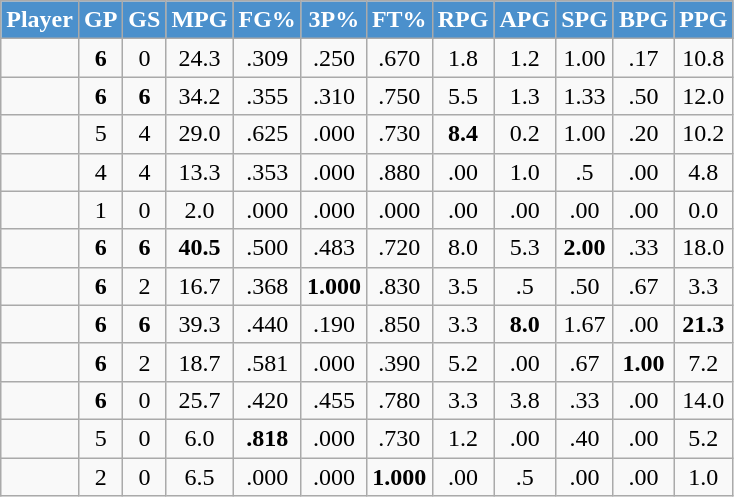<table class="wikitable sortable" style="text-align:right;">
<tr>
<th style="background:#4b90cc; color:#FFFFFF">Player</th>
<th style="background:#4b90cc; color:#FFFFFF">GP</th>
<th style="background:#4b90cc; color:#FFFFFF">GS</th>
<th style="background:#4b90cc; color:#FFFFFF">MPG</th>
<th style="background:#4b90cc; color:#FFFFFF">FG%</th>
<th style="background:#4b90cc; color:#FFFFFF">3P%</th>
<th style="background:#4b90cc; color:#FFFFFF">FT%</th>
<th style="background:#4b90cc; color:#FFFFFF">RPG</th>
<th style="background:#4b90cc; color:#FFFFFF">APG</th>
<th style="background:#4b90cc; color:#FFFFFF">SPG</th>
<th style="background:#4b90cc; color:#FFFFFF">BPG</th>
<th style="background:#4b90cc; color:#FFFFFF">PPG</th>
</tr>
<tr align="center" bgcolor="">
<td></td>
<td style=><strong>6</strong></td>
<td>0</td>
<td>24.3</td>
<td>.309</td>
<td>.250</td>
<td>.670</td>
<td>1.8</td>
<td>1.2</td>
<td>1.00</td>
<td>.17</td>
<td>10.8</td>
</tr>
<tr align="center" bgcolor="">
<td></td>
<td style=><strong>6</strong></td>
<td style=><strong>6</strong></td>
<td>34.2</td>
<td>.355</td>
<td>.310</td>
<td>.750</td>
<td>5.5</td>
<td>1.3</td>
<td>1.33</td>
<td>.50</td>
<td>12.0</td>
</tr>
<tr align="center" bgcolor="">
<td></td>
<td>5</td>
<td>4</td>
<td>29.0</td>
<td>.625</td>
<td>.000</td>
<td>.730</td>
<td style=><strong>8.4</strong></td>
<td>0.2</td>
<td>1.00</td>
<td>.20</td>
<td>10.2</td>
</tr>
<tr align="center" bgcolor="">
<td></td>
<td>4</td>
<td>4</td>
<td>13.3</td>
<td>.353</td>
<td>.000</td>
<td>.880</td>
<td>.00</td>
<td>1.0</td>
<td>.5</td>
<td>.00</td>
<td>4.8</td>
</tr>
<tr align="center" bgcolor="">
<td></td>
<td>1</td>
<td>0</td>
<td>2.0</td>
<td>.000</td>
<td>.000</td>
<td>.000</td>
<td>.00</td>
<td>.00</td>
<td>.00</td>
<td>.00</td>
<td>0.0</td>
</tr>
<tr align="center" bgcolor="">
<td></td>
<td style=><strong>6</strong></td>
<td style=><strong>6</strong></td>
<td style=><strong>40.5</strong></td>
<td>.500</td>
<td>.483</td>
<td>.720</td>
<td>8.0</td>
<td>5.3</td>
<td style=><strong>2.00</strong></td>
<td>.33</td>
<td>18.0</td>
</tr>
<tr align="center" bgcolor="">
<td></td>
<td style=><strong>6</strong></td>
<td>2</td>
<td>16.7</td>
<td>.368</td>
<td style=><strong>1.000</strong></td>
<td>.830</td>
<td>3.5</td>
<td>.5</td>
<td>.50</td>
<td>.67</td>
<td>3.3</td>
</tr>
<tr align="center" bgcolor="">
<td></td>
<td style=><strong>6</strong></td>
<td style=><strong>6</strong></td>
<td>39.3</td>
<td>.440</td>
<td>.190</td>
<td>.850</td>
<td>3.3</td>
<td style=><strong>8.0</strong></td>
<td>1.67</td>
<td>.00</td>
<td style=><strong>21.3</strong></td>
</tr>
<tr align="center" bgcolor="">
<td></td>
<td style=><strong>6</strong></td>
<td>2</td>
<td>18.7</td>
<td>.581</td>
<td>.000</td>
<td>.390</td>
<td>5.2</td>
<td>.00</td>
<td>.67</td>
<td style=><strong>1.00</strong></td>
<td>7.2</td>
</tr>
<tr align="center" bgcolor="">
<td></td>
<td style=><strong>6</strong></td>
<td>0</td>
<td>25.7</td>
<td>.420</td>
<td>.455</td>
<td>.780</td>
<td>3.3</td>
<td>3.8</td>
<td>.33</td>
<td>.00</td>
<td>14.0</td>
</tr>
<tr align="center" bgcolor="">
<td></td>
<td>5</td>
<td>0</td>
<td>6.0</td>
<td style=><strong>.818</strong></td>
<td>.000</td>
<td>.730</td>
<td>1.2</td>
<td>.00</td>
<td>.40</td>
<td>.00</td>
<td>5.2</td>
</tr>
<tr align="center" bgcolor="">
<td></td>
<td>2</td>
<td>0</td>
<td>6.5</td>
<td>.000</td>
<td>.000</td>
<td style=><strong>1.000</strong></td>
<td>.00</td>
<td>.5</td>
<td>.00</td>
<td>.00</td>
<td>1.0</td>
</tr>
</table>
